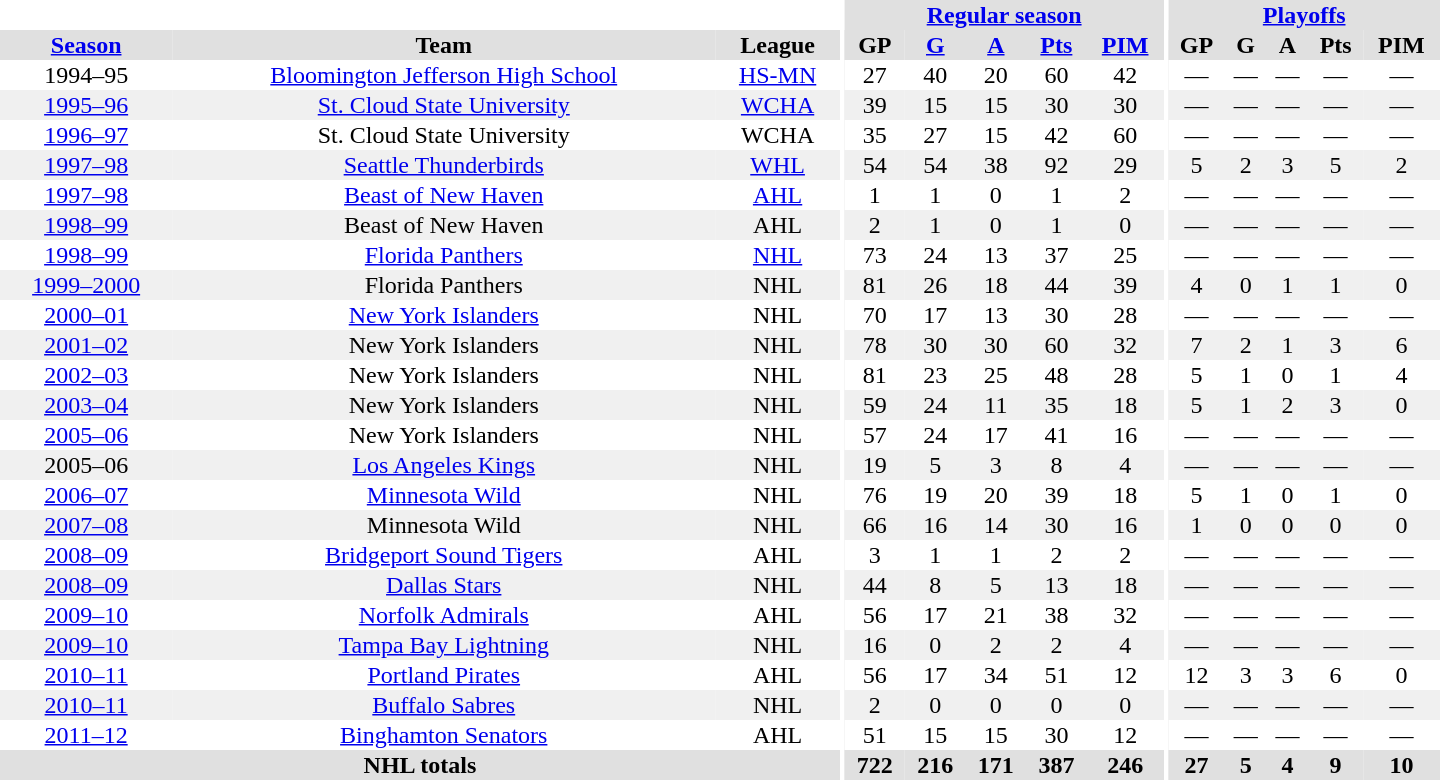<table border="0" cellpadding="1" cellspacing="0" style="text-align:center; width:60em">
<tr bgcolor="#e0e0e0">
<th colspan="3" bgcolor="#ffffff"></th>
<th rowspan="99" bgcolor="#ffffff"></th>
<th colspan="5"><a href='#'>Regular season</a></th>
<th rowspan="99" bgcolor="#ffffff"></th>
<th colspan="5"><a href='#'>Playoffs</a></th>
</tr>
<tr bgcolor="#e0e0e0">
<th><a href='#'>Season</a></th>
<th>Team</th>
<th>League</th>
<th>GP</th>
<th><a href='#'>G</a></th>
<th><a href='#'>A</a></th>
<th><a href='#'>Pts</a></th>
<th><a href='#'>PIM</a></th>
<th>GP</th>
<th>G</th>
<th>A</th>
<th>Pts</th>
<th>PIM</th>
</tr>
<tr>
<td>1994–95</td>
<td><a href='#'>Bloomington Jefferson High School</a></td>
<td><a href='#'>HS-MN</a></td>
<td>27</td>
<td>40</td>
<td>20</td>
<td>60</td>
<td>42</td>
<td>—</td>
<td>—</td>
<td>—</td>
<td>—</td>
<td>—</td>
</tr>
<tr bgcolor="#f0f0f0">
<td><a href='#'>1995–96</a></td>
<td><a href='#'>St. Cloud State University</a></td>
<td><a href='#'>WCHA</a></td>
<td>39</td>
<td>15</td>
<td>15</td>
<td>30</td>
<td>30</td>
<td>—</td>
<td>—</td>
<td>—</td>
<td>—</td>
<td>—</td>
</tr>
<tr>
<td><a href='#'>1996–97</a></td>
<td>St. Cloud State University</td>
<td>WCHA</td>
<td>35</td>
<td>27</td>
<td>15</td>
<td>42</td>
<td>60</td>
<td>—</td>
<td>—</td>
<td>—</td>
<td>—</td>
<td>—</td>
</tr>
<tr bgcolor="#f0f0f0">
<td><a href='#'>1997–98</a></td>
<td><a href='#'>Seattle Thunderbirds</a></td>
<td><a href='#'>WHL</a></td>
<td>54</td>
<td>54</td>
<td>38</td>
<td>92</td>
<td>29</td>
<td>5</td>
<td>2</td>
<td>3</td>
<td>5</td>
<td>2</td>
</tr>
<tr>
<td><a href='#'>1997–98</a></td>
<td><a href='#'>Beast of New Haven</a></td>
<td><a href='#'>AHL</a></td>
<td>1</td>
<td>1</td>
<td>0</td>
<td>1</td>
<td>2</td>
<td>—</td>
<td>—</td>
<td>—</td>
<td>—</td>
<td>—</td>
</tr>
<tr bgcolor="#f0f0f0">
<td><a href='#'>1998–99</a></td>
<td>Beast of New Haven</td>
<td>AHL</td>
<td>2</td>
<td>1</td>
<td>0</td>
<td>1</td>
<td>0</td>
<td>—</td>
<td>—</td>
<td>—</td>
<td>—</td>
<td>—</td>
</tr>
<tr>
<td><a href='#'>1998–99</a></td>
<td><a href='#'>Florida Panthers</a></td>
<td><a href='#'>NHL</a></td>
<td>73</td>
<td>24</td>
<td>13</td>
<td>37</td>
<td>25</td>
<td>—</td>
<td>—</td>
<td>—</td>
<td>—</td>
<td>—</td>
</tr>
<tr bgcolor="#f0f0f0">
<td><a href='#'>1999–2000</a></td>
<td>Florida Panthers</td>
<td>NHL</td>
<td>81</td>
<td>26</td>
<td>18</td>
<td>44</td>
<td>39</td>
<td>4</td>
<td>0</td>
<td>1</td>
<td>1</td>
<td>0</td>
</tr>
<tr>
<td><a href='#'>2000–01</a></td>
<td><a href='#'>New York Islanders</a></td>
<td>NHL</td>
<td>70</td>
<td>17</td>
<td>13</td>
<td>30</td>
<td>28</td>
<td>—</td>
<td>—</td>
<td>—</td>
<td>—</td>
<td>—</td>
</tr>
<tr bgcolor="#f0f0f0">
<td><a href='#'>2001–02</a></td>
<td>New York Islanders</td>
<td>NHL</td>
<td>78</td>
<td>30</td>
<td>30</td>
<td>60</td>
<td>32</td>
<td>7</td>
<td>2</td>
<td>1</td>
<td>3</td>
<td>6</td>
</tr>
<tr>
<td><a href='#'>2002–03</a></td>
<td>New York Islanders</td>
<td>NHL</td>
<td>81</td>
<td>23</td>
<td>25</td>
<td>48</td>
<td>28</td>
<td>5</td>
<td>1</td>
<td>0</td>
<td>1</td>
<td>4</td>
</tr>
<tr bgcolor="#f0f0f0">
<td><a href='#'>2003–04</a></td>
<td>New York Islanders</td>
<td>NHL</td>
<td>59</td>
<td>24</td>
<td>11</td>
<td>35</td>
<td>18</td>
<td>5</td>
<td>1</td>
<td>2</td>
<td>3</td>
<td>0</td>
</tr>
<tr>
<td><a href='#'>2005–06</a></td>
<td>New York Islanders</td>
<td>NHL</td>
<td>57</td>
<td>24</td>
<td>17</td>
<td>41</td>
<td>16</td>
<td>—</td>
<td>—</td>
<td>—</td>
<td>—</td>
<td>—</td>
</tr>
<tr bgcolor="#f0f0f0">
<td>2005–06</td>
<td><a href='#'>Los Angeles Kings</a></td>
<td>NHL</td>
<td>19</td>
<td>5</td>
<td>3</td>
<td>8</td>
<td>4</td>
<td>—</td>
<td>—</td>
<td>—</td>
<td>—</td>
<td>—</td>
</tr>
<tr>
<td><a href='#'>2006–07</a></td>
<td><a href='#'>Minnesota Wild</a></td>
<td>NHL</td>
<td>76</td>
<td>19</td>
<td>20</td>
<td>39</td>
<td>18</td>
<td>5</td>
<td>1</td>
<td>0</td>
<td>1</td>
<td>0</td>
</tr>
<tr bgcolor="#f0f0f0">
<td><a href='#'>2007–08</a></td>
<td>Minnesota Wild</td>
<td>NHL</td>
<td>66</td>
<td>16</td>
<td>14</td>
<td>30</td>
<td>16</td>
<td>1</td>
<td>0</td>
<td>0</td>
<td>0</td>
<td>0</td>
</tr>
<tr>
<td><a href='#'>2008–09</a></td>
<td><a href='#'>Bridgeport Sound Tigers</a></td>
<td>AHL</td>
<td>3</td>
<td>1</td>
<td>1</td>
<td>2</td>
<td>2</td>
<td>—</td>
<td>—</td>
<td>—</td>
<td>—</td>
<td>—</td>
</tr>
<tr bgcolor="#f0f0f0">
<td><a href='#'>2008–09</a></td>
<td><a href='#'>Dallas Stars</a></td>
<td>NHL</td>
<td>44</td>
<td>8</td>
<td>5</td>
<td>13</td>
<td>18</td>
<td>—</td>
<td>—</td>
<td>—</td>
<td>—</td>
<td>—</td>
</tr>
<tr>
<td><a href='#'>2009–10</a></td>
<td><a href='#'>Norfolk Admirals</a></td>
<td>AHL</td>
<td>56</td>
<td>17</td>
<td>21</td>
<td>38</td>
<td>32</td>
<td>—</td>
<td>—</td>
<td>—</td>
<td>—</td>
<td>—</td>
</tr>
<tr bgcolor="#f0f0f0">
<td><a href='#'>2009–10</a></td>
<td><a href='#'>Tampa Bay Lightning</a></td>
<td>NHL</td>
<td>16</td>
<td>0</td>
<td>2</td>
<td>2</td>
<td>4</td>
<td>—</td>
<td>—</td>
<td>—</td>
<td>—</td>
<td>—</td>
</tr>
<tr>
<td><a href='#'>2010–11</a></td>
<td><a href='#'>Portland Pirates</a></td>
<td>AHL</td>
<td>56</td>
<td>17</td>
<td>34</td>
<td>51</td>
<td>12</td>
<td>12</td>
<td>3</td>
<td>3</td>
<td>6</td>
<td>0</td>
</tr>
<tr bgcolor="#f0f0f0">
<td><a href='#'>2010–11</a></td>
<td><a href='#'>Buffalo Sabres</a></td>
<td>NHL</td>
<td>2</td>
<td>0</td>
<td>0</td>
<td>0</td>
<td>0</td>
<td>—</td>
<td>—</td>
<td>—</td>
<td>—</td>
<td>—</td>
</tr>
<tr>
<td><a href='#'>2011–12</a></td>
<td><a href='#'>Binghamton Senators</a></td>
<td>AHL</td>
<td>51</td>
<td>15</td>
<td>15</td>
<td>30</td>
<td>12</td>
<td>—</td>
<td>—</td>
<td>—</td>
<td>—</td>
<td>—</td>
</tr>
<tr bgcolor="#e0e0e0">
<th colspan="3">NHL totals</th>
<th>722</th>
<th>216</th>
<th>171</th>
<th>387</th>
<th>246</th>
<th>27</th>
<th>5</th>
<th>4</th>
<th>9</th>
<th>10</th>
</tr>
</table>
